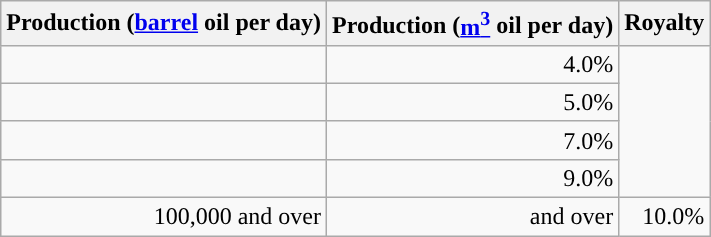<table class="wikitable mw-collapsible" style="text-align:right;">
<tr>
<th>Production (<a href='#'>barrel</a> oil per day)</th>
<th>Production (<a href='#'>m<sup>3</sup></a> oil per day)</th>
<th>Royalty</th>
</tr>
<tr>
<td></td>
<td>4.0%</td>
</tr>
<tr>
<td></td>
<td>5.0%</td>
</tr>
<tr>
<td></td>
<td>7.0%</td>
</tr>
<tr>
<td></td>
<td>9.0%</td>
</tr>
<tr>
<td>100,000 and over</td>
<td> and over</td>
<td>10.0%</td>
</tr>
</table>
